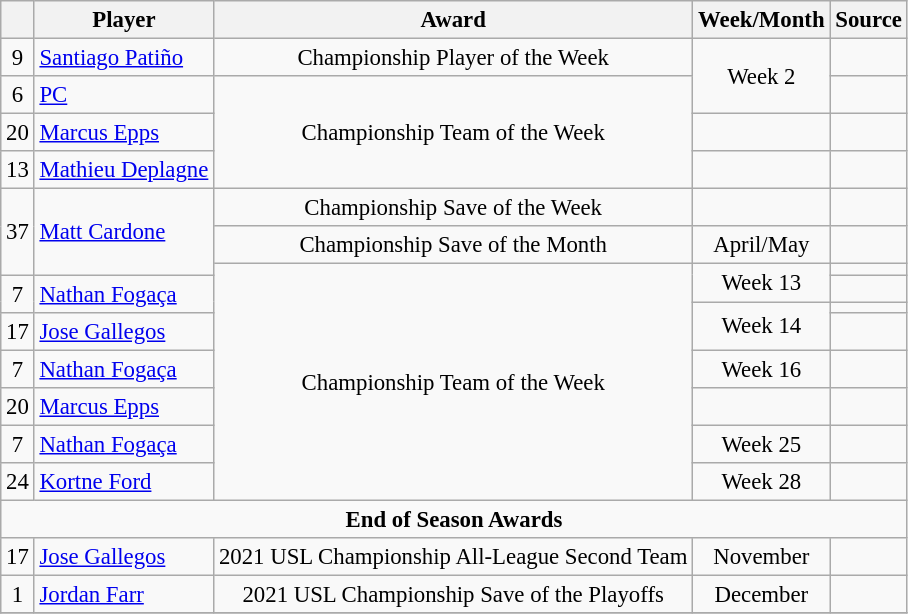<table class="wikitable sortable" style="text-align:left; font-size:95%;">
<tr>
<th></th>
<th>Player</th>
<th>Award</th>
<th>Week/Month</th>
<th>Source</th>
</tr>
<tr>
<td align=center>9</td>
<td> <a href='#'>Santiago Patiño</a></td>
<td align=center>Championship Player of the Week</td>
<td rowspan=2 style="text-align:center;">Week 2</td>
<td align=center></td>
</tr>
<tr>
<td align=center>6</td>
<td> <a href='#'>PC</a></td>
<td rowspan=3 align=center>Championship Team of the Week</td>
<td align=center></td>
</tr>
<tr>
<td align=center>20</td>
<td> <a href='#'>Marcus Epps</a></td>
<td></td>
<td align=center></td>
</tr>
<tr>
<td align=center>13</td>
<td> <a href='#'>Mathieu Deplagne</a></td>
<td></td>
<td align=center></td>
</tr>
<tr>
<td rowspan=3 align=center>37</td>
<td rowspan=3> <a href='#'>Matt Cardone</a></td>
<td align=center>Championship Save of the Week</td>
<td></td>
<td align=center></td>
</tr>
<tr>
<td align=center>Championship Save of the Month</td>
<td rowspan=1 style="text-align:center;">April/May</td>
<td align=center></td>
</tr>
<tr>
<td rowspan=8 align=center>Championship Team of the Week</td>
<td rowspan=2 style="text-align:center;">Week 13</td>
<td align=center></td>
</tr>
<tr>
<td rowspan=2 align=center>7</td>
<td rowspan=2> <a href='#'>Nathan Fogaça</a></td>
<td align=center></td>
</tr>
<tr>
<td rowspan=2 style="text-align:center;">Week 14</td>
<td align=center></td>
</tr>
<tr>
<td align=center>17</td>
<td rowspan=1> <a href='#'>Jose Gallegos</a></td>
<td align=center></td>
</tr>
<tr>
<td align=center>7</td>
<td> <a href='#'>Nathan Fogaça</a></td>
<td style="text-align:center;">Week 16</td>
<td align=center></td>
</tr>
<tr>
<td align=center>20</td>
<td> <a href='#'>Marcus Epps</a></td>
<td></td>
<td align=center></td>
</tr>
<tr>
<td align=center>7</td>
<td> <a href='#'>Nathan Fogaça</a></td>
<td style="text-align:center;">Week 25</td>
<td align=center></td>
</tr>
<tr>
<td align=center>24</td>
<td> <a href='#'>Kortne Ford</a></td>
<td style="text-align:center;">Week 28</td>
<td align=center></td>
</tr>
<tr>
<td colspan="6" align=center font-size:95%><strong>End of Season Awards</strong></td>
</tr>
<tr>
<td align=center>17</td>
<td> <a href='#'>Jose Gallegos</a></td>
<td align=center>2021 USL Championship All-League Second Team</td>
<td align=center>November</td>
<td align=center></td>
</tr>
<tr>
<td align=center>1</td>
<td> <a href='#'>Jordan Farr</a></td>
<td align=center>2021 USL Championship Save of the Playoffs</td>
<td align=center>December</td>
<td align=center></td>
</tr>
<tr>
</tr>
</table>
